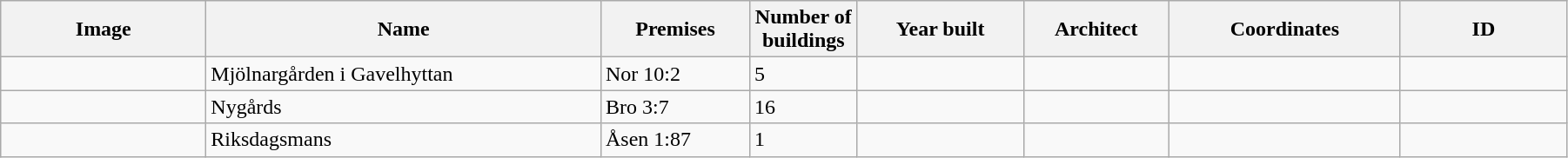<table class="wikitable" width="95%">
<tr>
<th width="150">Image</th>
<th>Name</th>
<th>Premises</th>
<th width="75">Number of<br>buildings</th>
<th width="120">Year built</th>
<th>Architect</th>
<th width="170">Coordinates</th>
<th width="120">ID</th>
</tr>
<tr>
<td></td>
<td>Mjölnargården i Gavelhyttan</td>
<td>Nor 10:2</td>
<td>5</td>
<td></td>
<td></td>
<td></td>
<td></td>
</tr>
<tr>
<td></td>
<td Nygårds i Bro>Nygårds</td>
<td>Bro 3:7</td>
<td>16</td>
<td></td>
<td></td>
<td></td>
<td></td>
</tr>
<tr>
<td></td>
<td Riksdagsmans i Åsen>Riksdagsmans</td>
<td>Åsen 1:87</td>
<td>1</td>
<td></td>
<td></td>
<td></td>
<td></td>
</tr>
</table>
